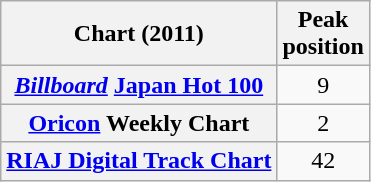<table class="wikitable plainrowheaders sortable" style="text-align:center;" border="1">
<tr>
<th scope="col">Chart (2011)</th>
<th scope="col">Peak<br>position</th>
</tr>
<tr>
<th scope="row"><em><a href='#'>Billboard</a></em> <a href='#'>Japan Hot 100</a></th>
<td>9</td>
</tr>
<tr>
<th scope="row"><a href='#'>Oricon</a> Weekly Chart</th>
<td>2</td>
</tr>
<tr>
<th scope="row"><a href='#'>RIAJ Digital Track Chart</a></th>
<td>42</td>
</tr>
</table>
